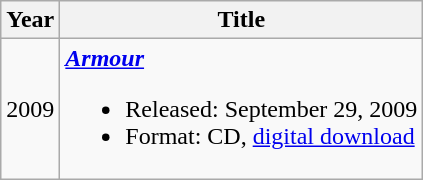<table class="wikitable">
<tr>
<th>Year</th>
<th>Title</th>
</tr>
<tr>
<td>2009</td>
<td><strong><em><a href='#'>Armour</a></em></strong><br><ul><li>Released: September 29, 2009</li><li>Format: CD, <a href='#'>digital download</a></li></ul></td>
</tr>
</table>
